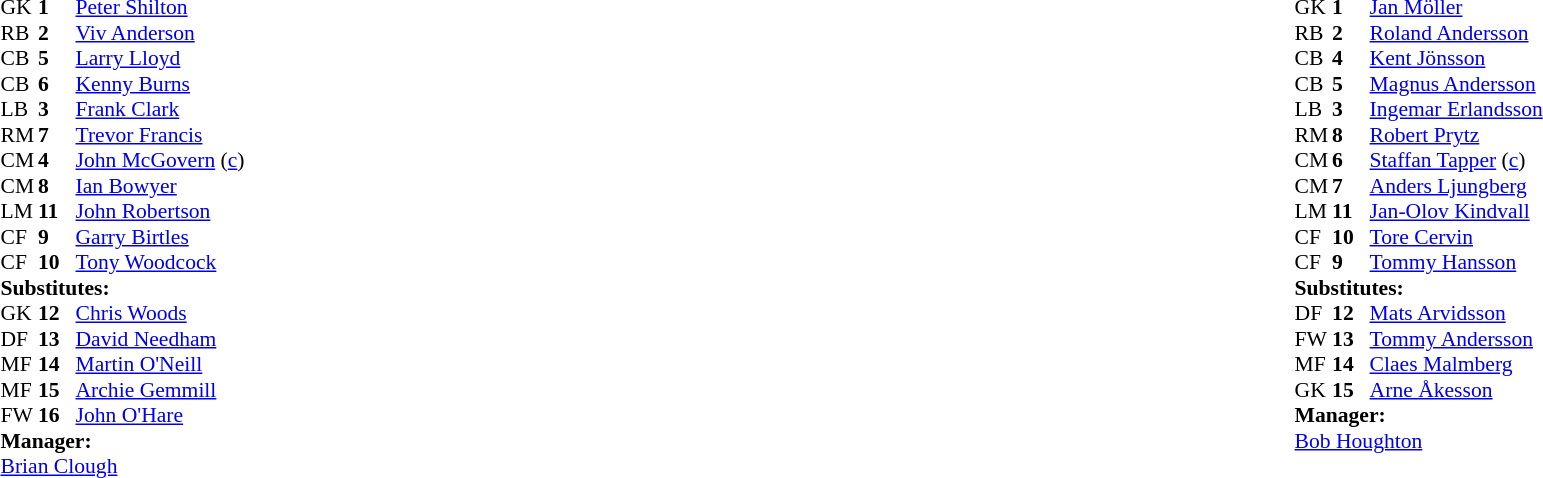<table width=100%>
<tr>
<td valign="top" width=50%><br><table style=font-size:90% cellspacing=0 cellpadding=0>
<tr>
<th width=25></th>
<th width=25></th>
</tr>
<tr>
<td>GK</td>
<td><strong>1</strong></td>
<td> <a href='#'>Peter Shilton</a></td>
</tr>
<tr>
<td>RB</td>
<td><strong>2</strong></td>
<td> <a href='#'>Viv Anderson</a></td>
</tr>
<tr>
<td>CB</td>
<td><strong>5</strong></td>
<td> <a href='#'>Larry Lloyd</a></td>
</tr>
<tr>
<td>CB</td>
<td><strong>6</strong></td>
<td> <a href='#'>Kenny Burns</a></td>
</tr>
<tr>
<td>LB</td>
<td><strong>3</strong></td>
<td> <a href='#'>Frank Clark</a></td>
</tr>
<tr>
<td>RM</td>
<td><strong>7</strong></td>
<td> <a href='#'>Trevor Francis</a></td>
</tr>
<tr>
<td>CM</td>
<td><strong>4</strong></td>
<td> <a href='#'>John McGovern</a> (<a href='#'>c</a>)</td>
</tr>
<tr>
<td>CM</td>
<td><strong>8</strong></td>
<td> <a href='#'>Ian Bowyer</a></td>
</tr>
<tr>
<td>LM</td>
<td><strong>11</strong></td>
<td> <a href='#'>John Robertson</a></td>
</tr>
<tr>
<td>CF</td>
<td><strong>9</strong></td>
<td> <a href='#'>Garry Birtles</a></td>
</tr>
<tr>
<td>CF</td>
<td><strong>10</strong></td>
<td> <a href='#'>Tony Woodcock</a></td>
</tr>
<tr>
<td colspan="4"><strong>Substitutes:</strong></td>
</tr>
<tr>
<td>GK</td>
<td><strong>12</strong></td>
<td> <a href='#'>Chris Woods</a></td>
</tr>
<tr>
<td>DF</td>
<td><strong>13</strong></td>
<td> <a href='#'>David Needham</a></td>
</tr>
<tr>
<td>MF</td>
<td><strong>14</strong></td>
<td> <a href='#'>Martin O'Neill</a></td>
</tr>
<tr>
<td>MF</td>
<td><strong>15</strong></td>
<td> <a href='#'>Archie Gemmill</a></td>
</tr>
<tr>
<td>FW</td>
<td><strong>16</strong></td>
<td> <a href='#'>John O'Hare</a></td>
</tr>
<tr>
<td colspan="4"><strong>Manager:</strong></td>
</tr>
<tr>
<td colspan="4"> <a href='#'>Brian Clough</a></td>
</tr>
</table>
</td>
<td valign=top"></td>
<td valign="top" width="50%"><br><table style=font-size:90% cellspacing=0 cellpadding=0 align=center>
<tr>
<th width=25></th>
<th width=25></th>
</tr>
<tr>
<td>GK</td>
<td><strong>1</strong></td>
<td> <a href='#'>Jan Möller</a></td>
</tr>
<tr>
<td>RB</td>
<td><strong>2</strong></td>
<td> <a href='#'>Roland Andersson</a></td>
</tr>
<tr>
<td>CB</td>
<td><strong>4</strong></td>
<td> <a href='#'>Kent Jönsson</a></td>
</tr>
<tr>
<td>CB</td>
<td><strong>5</strong></td>
<td> <a href='#'>Magnus Andersson</a></td>
</tr>
<tr>
<td>LB</td>
<td><strong>3</strong></td>
<td> <a href='#'>Ingemar Erlandsson</a></td>
</tr>
<tr>
<td>RM</td>
<td><strong>8</strong></td>
<td> <a href='#'>Robert Prytz</a></td>
</tr>
<tr>
<td>CM</td>
<td><strong>6</strong></td>
<td> <a href='#'>Staffan Tapper</a> (<a href='#'>c</a>)</td>
<td></td>
<td></td>
</tr>
<tr>
<td>CM</td>
<td><strong>7</strong></td>
<td> <a href='#'>Anders Ljungberg</a></td>
</tr>
<tr>
<td>LM</td>
<td><strong>11</strong></td>
<td> <a href='#'>Jan-Olov Kindvall</a></td>
</tr>
<tr>
<td>CF</td>
<td><strong>10</strong></td>
<td> <a href='#'>Tore Cervin</a></td>
</tr>
<tr>
<td>CF</td>
<td><strong>9</strong></td>
<td> <a href='#'>Tommy Hansson</a></td>
<td></td>
<td></td>
</tr>
<tr>
<td colspan="4"><strong>Substitutes:</strong></td>
</tr>
<tr>
<td>DF</td>
<td><strong>12</strong></td>
<td> <a href='#'>Mats Arvidsson</a></td>
</tr>
<tr>
<td>FW</td>
<td><strong>13</strong></td>
<td> <a href='#'>Tommy Andersson</a></td>
<td></td>
<td></td>
</tr>
<tr>
<td>MF</td>
<td><strong>14</strong></td>
<td> <a href='#'>Claes Malmberg</a></td>
<td></td>
<td></td>
</tr>
<tr>
<td>GK</td>
<td><strong>15</strong></td>
<td> <a href='#'>Arne Åkesson</a></td>
</tr>
<tr>
<td colspan="4"><strong>Manager:</strong></td>
</tr>
<tr>
<td colspan="4"> <a href='#'>Bob Houghton</a></td>
</tr>
</table>
</td>
</tr>
</table>
